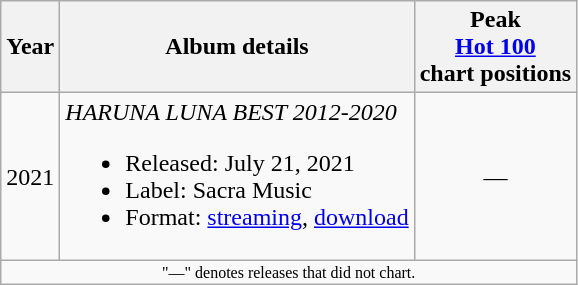<table class="wikitable">
<tr>
<th>Year</th>
<th>Album details</th>
<th colspan="1">Peak <br><a href='#'>Hot 100</a><br> chart positions</th>
</tr>
<tr>
<td>2021</td>
<td><em>HARUNA LUNA BEST 2012-2020</em><br><ul><li>Released: July 21, 2021</li><li>Label: Sacra Music</li><li>Format: <a href='#'>streaming</a>, <a href='#'>download</a></li></ul></td>
<td align="center">—</td>
</tr>
<tr>
<td align="center" colspan="13" style="font-size: 8pt">"—" denotes releases that did not chart.</td>
</tr>
</table>
